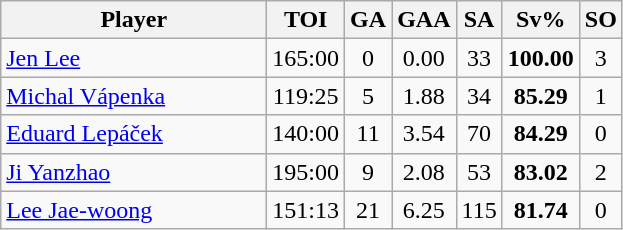<table class="wikitable sortable" style="text-align:center;">
<tr>
<th style="width:170px;">Player</th>
<th>TOI</th>
<th>GA</th>
<th>GAA</th>
<th>SA</th>
<th>Sv%</th>
<th>SO</th>
</tr>
<tr>
<td align=left> <a href='#'>Jen Lee</a></td>
<td>165:00</td>
<td>0</td>
<td>0.00</td>
<td>33</td>
<td><strong>100.00</strong></td>
<td>3</td>
</tr>
<tr>
<td align=left> <a href='#'>Michal Vápenka</a></td>
<td>119:25</td>
<td>5</td>
<td>1.88</td>
<td>34</td>
<td><strong>85.29</strong></td>
<td>1</td>
</tr>
<tr>
<td align=left> <a href='#'>Eduard Lepáček</a></td>
<td>140:00</td>
<td>11</td>
<td>3.54</td>
<td>70</td>
<td><strong>84.29</strong></td>
<td>0</td>
</tr>
<tr>
<td align=left> <a href='#'>Ji Yanzhao</a></td>
<td>195:00</td>
<td>9</td>
<td>2.08</td>
<td>53</td>
<td><strong>83.02</strong></td>
<td>2</td>
</tr>
<tr>
<td align=left> <a href='#'>Lee Jae-woong</a></td>
<td>151:13</td>
<td>21</td>
<td>6.25</td>
<td>115</td>
<td><strong>81.74</strong></td>
<td>0</td>
</tr>
</table>
